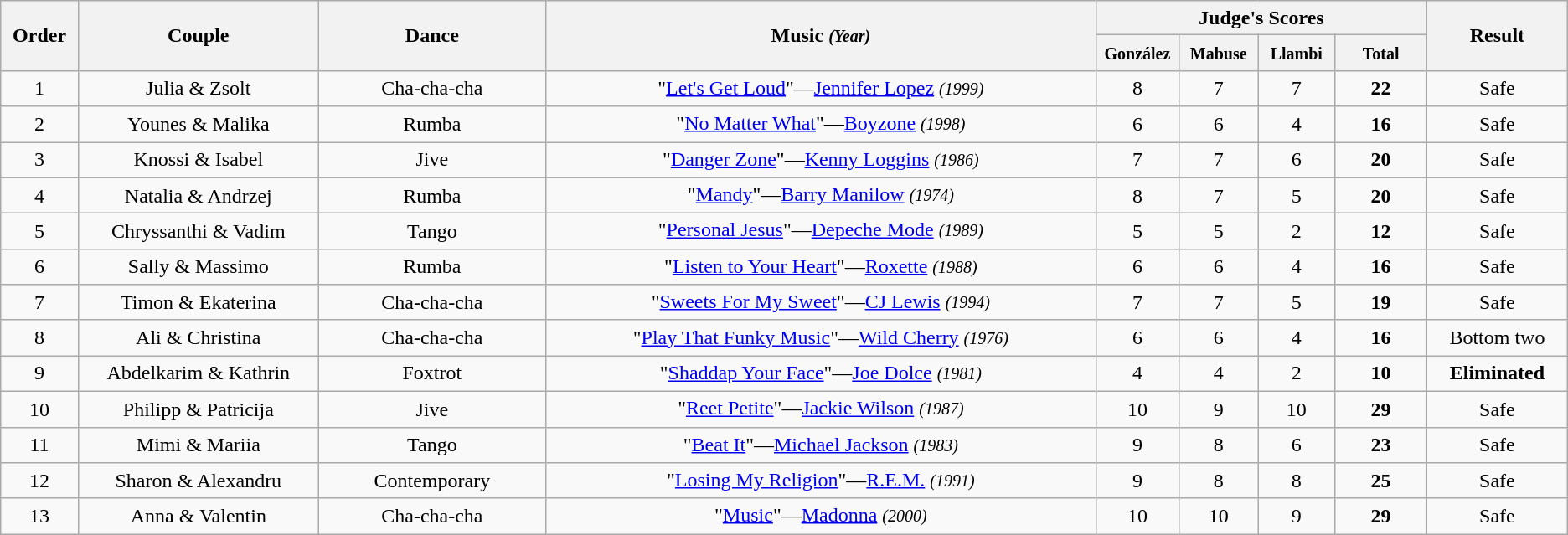<table class="wikitable center sortable" style="text-align:center; font-size:100%; line-height:20px;">
<tr>
<th rowspan="2" style="width: 4em">Order</th>
<th rowspan="2" style="width: 17em">Couple</th>
<th rowspan="2" style="width: 15em">Dance</th>
<th rowspan="2" style="width: 45em">Music <small><em>(Year)</em></small></th>
<th colspan="4">Judge's Scores</th>
<th rowspan="2" style="width: 8em">Result</th>
</tr>
<tr>
<th style="width: 4em"><small>González</small></th>
<th style="width: 4em"><small>Mabuse</small></th>
<th style="width: 4em"><small>Llambi</small></th>
<th style="width: 6em"><small>Total</small></th>
</tr>
<tr>
<td>1</td>
<td>Julia & Zsolt</td>
<td>Cha-cha-cha</td>
<td>"<a href='#'>Let's Get Loud</a>"—<a href='#'>Jennifer Lopez</a> <small><em>(1999)</em></small></td>
<td>8</td>
<td>7</td>
<td>7</td>
<td><strong>22</strong></td>
<td>Safe</td>
</tr>
<tr>
<td>2</td>
<td>Younes & Malika</td>
<td>Rumba</td>
<td>"<a href='#'>No Matter What</a>"—<a href='#'>Boyzone</a> <small><em>(1998)</em></small></td>
<td>6</td>
<td>6</td>
<td>4</td>
<td><strong>16</strong></td>
<td>Safe</td>
</tr>
<tr>
<td>3</td>
<td>Knossi & Isabel</td>
<td>Jive</td>
<td>"<a href='#'>Danger Zone</a>"—<a href='#'>Kenny Loggins</a> <small><em>(1986)</em></small></td>
<td>7</td>
<td>7</td>
<td>6</td>
<td><strong>20</strong></td>
<td>Safe</td>
</tr>
<tr>
<td>4</td>
<td>Natalia & Andrzej</td>
<td>Rumba</td>
<td>"<a href='#'>Mandy</a>"—<a href='#'>Barry Manilow</a> <small><em>(1974)</em></small></td>
<td>8</td>
<td>7</td>
<td>5</td>
<td><strong>20</strong></td>
<td>Safe</td>
</tr>
<tr>
<td>5</td>
<td>Chryssanthi & Vadim</td>
<td>Tango</td>
<td>"<a href='#'>Personal Jesus</a>"—<a href='#'>Depeche Mode</a> <small><em>(1989)</em></small></td>
<td>5</td>
<td>5</td>
<td>2</td>
<td><strong>12</strong></td>
<td>Safe</td>
</tr>
<tr>
<td>6</td>
<td>Sally & Massimo</td>
<td>Rumba</td>
<td>"<a href='#'>Listen to Your Heart</a>"—<a href='#'>Roxette</a> <small><em>(1988)</em></small></td>
<td>6</td>
<td>6</td>
<td>4</td>
<td><strong>16</strong></td>
<td>Safe</td>
</tr>
<tr>
<td>7</td>
<td>Timon & Ekaterina</td>
<td>Cha-cha-cha</td>
<td>"<a href='#'>Sweets For My Sweet</a>"—<a href='#'>CJ Lewis</a> <small><em>(1994)</em></small></td>
<td>7</td>
<td>7</td>
<td>5</td>
<td><strong>19</strong></td>
<td>Safe</td>
</tr>
<tr>
<td>8</td>
<td>Ali & Christina</td>
<td>Cha-cha-cha</td>
<td>"<a href='#'>Play That Funky Music</a>"—<a href='#'>Wild Cherry</a> <small><em>(1976)</em></small></td>
<td>6</td>
<td>6</td>
<td>4</td>
<td><strong>16</strong></td>
<td>Bottom two</td>
</tr>
<tr>
<td>9</td>
<td>Abdelkarim & Kathrin</td>
<td>Foxtrot</td>
<td>"<a href='#'>Shaddap Your Face</a>"—<a href='#'>Joe Dolce</a> <small><em>(1981)</em></small></td>
<td>4</td>
<td>4</td>
<td>2</td>
<td><strong>10</strong></td>
<td><strong>Eliminated</strong></td>
</tr>
<tr>
<td>10</td>
<td>Philipp & Patricija</td>
<td>Jive</td>
<td>"<a href='#'>Reet Petite</a>"—<a href='#'>Jackie Wilson</a> <small><em>(1987)</em></small></td>
<td>10</td>
<td>9</td>
<td>10</td>
<td><strong>29</strong></td>
<td>Safe</td>
</tr>
<tr>
<td>11</td>
<td>Mimi & Mariia</td>
<td>Tango</td>
<td>"<a href='#'>Beat It</a>"—<a href='#'>Michael Jackson</a> <small><em>(1983)</em></small></td>
<td>9</td>
<td>8</td>
<td>6</td>
<td><strong>23</strong></td>
<td>Safe</td>
</tr>
<tr>
<td>12</td>
<td>Sharon & Alexandru</td>
<td>Contemporary</td>
<td>"<a href='#'>Losing My Religion</a>"—<a href='#'>R.E.M.</a> <small><em>(1991)</em></small></td>
<td>9</td>
<td>8</td>
<td>8</td>
<td><strong>25</strong></td>
<td>Safe</td>
</tr>
<tr>
<td>13</td>
<td>Anna & Valentin</td>
<td>Cha-cha-cha</td>
<td>"<a href='#'>Music</a>"—<a href='#'>Madonna</a> <small><em>(2000)</em></small></td>
<td>10</td>
<td>10</td>
<td>9</td>
<td><strong>29</strong></td>
<td>Safe</td>
</tr>
</table>
